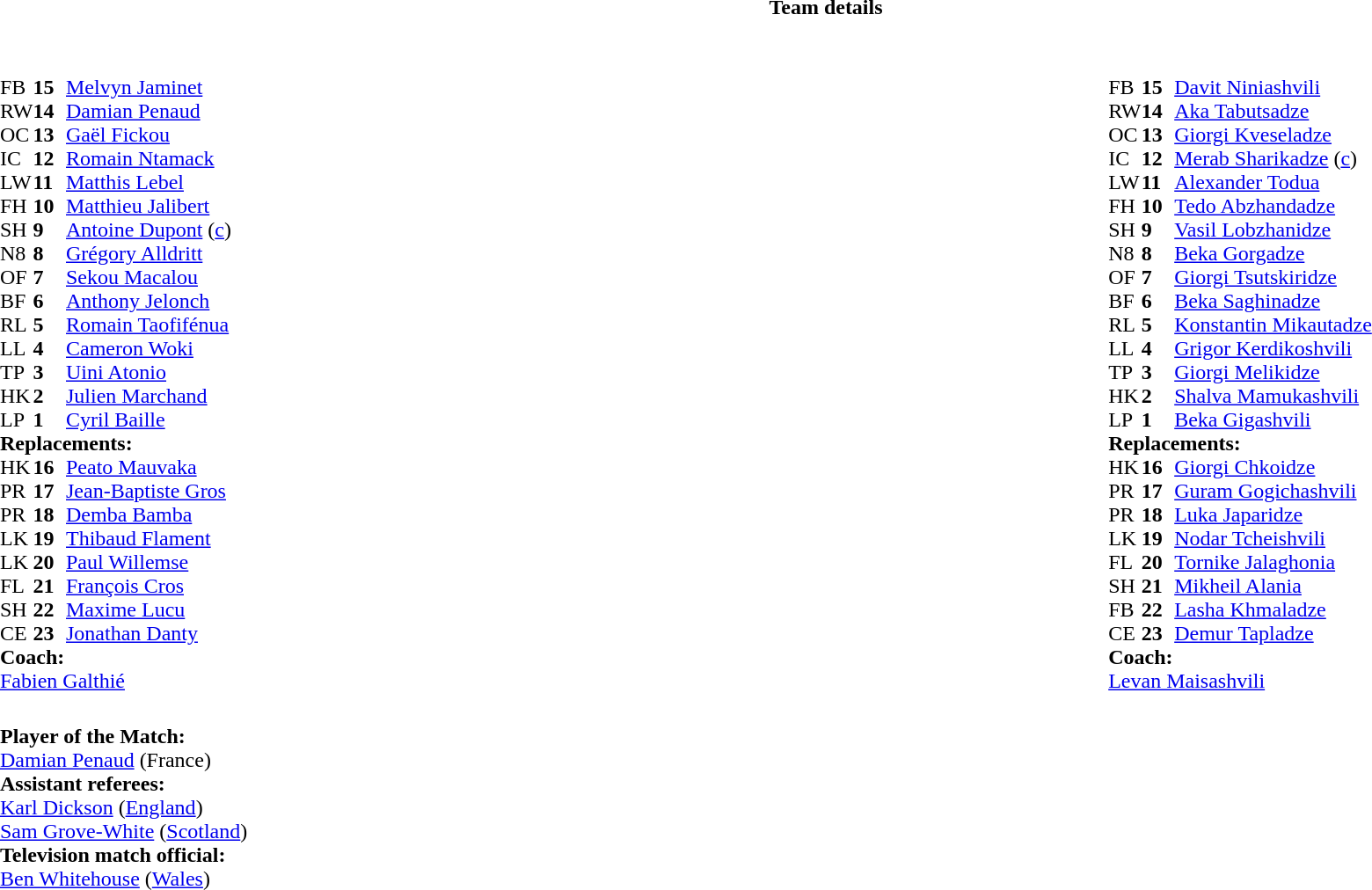<table border="0" style="width:100%;" class="collapsible collapsed">
<tr>
<th>Team details</th>
</tr>
<tr>
<td><br><table style="width:100%">
<tr>
<td style="vertical-align:top;width:50%"><br><table cellspacing="0" cellpadding="0">
<tr>
<th width="25"></th>
<th width="25"></th>
</tr>
<tr>
<td>FB</td>
<td><strong>15</strong></td>
<td><a href='#'>Melvyn Jaminet</a></td>
<td></td>
<td></td>
</tr>
<tr>
<td>RW</td>
<td><strong>14</strong></td>
<td><a href='#'>Damian Penaud</a></td>
</tr>
<tr>
<td>OC</td>
<td><strong>13</strong></td>
<td><a href='#'>Gaël Fickou</a></td>
</tr>
<tr>
<td>IC</td>
<td><strong>12</strong></td>
<td><a href='#'>Romain Ntamack</a></td>
</tr>
<tr>
<td>LW</td>
<td><strong>11</strong></td>
<td><a href='#'>Matthis Lebel</a></td>
</tr>
<tr>
<td>FH</td>
<td><strong>10</strong></td>
<td><a href='#'>Matthieu Jalibert</a></td>
</tr>
<tr>
<td>SH</td>
<td><strong>9</strong></td>
<td><a href='#'>Antoine Dupont</a> (<a href='#'>c</a>)</td>
<td></td>
<td></td>
</tr>
<tr>
<td>N8</td>
<td><strong>8</strong></td>
<td><a href='#'>Grégory Alldritt</a></td>
</tr>
<tr>
<td>OF</td>
<td><strong>7</strong></td>
<td><a href='#'>Sekou Macalou</a></td>
</tr>
<tr>
<td>BF</td>
<td><strong>6</strong></td>
<td><a href='#'>Anthony Jelonch</a></td>
<td></td>
<td></td>
</tr>
<tr>
<td>RL</td>
<td><strong>5</strong></td>
<td><a href='#'>Romain Taofifénua</a></td>
<td></td>
<td></td>
</tr>
<tr>
<td>LL</td>
<td><strong>4</strong></td>
<td><a href='#'>Cameron Woki</a></td>
<td></td>
<td></td>
</tr>
<tr>
<td>TP</td>
<td><strong>3</strong></td>
<td><a href='#'>Uini Atonio</a></td>
<td></td>
<td></td>
</tr>
<tr>
<td>HK</td>
<td><strong>2</strong></td>
<td><a href='#'>Julien Marchand</a></td>
<td></td>
<td></td>
</tr>
<tr>
<td>LP</td>
<td><strong>1</strong></td>
<td><a href='#'>Cyril Baille</a></td>
<td></td>
<td></td>
</tr>
<tr>
<td colspan=3><strong>Replacements:</strong></td>
</tr>
<tr>
<td>HK</td>
<td><strong>16</strong></td>
<td><a href='#'>Peato Mauvaka</a></td>
<td></td>
<td></td>
</tr>
<tr>
<td>PR</td>
<td><strong>17</strong></td>
<td><a href='#'>Jean-Baptiste Gros</a></td>
<td></td>
<td></td>
</tr>
<tr>
<td>PR</td>
<td><strong>18</strong></td>
<td><a href='#'>Demba Bamba</a></td>
<td></td>
<td></td>
</tr>
<tr>
<td>LK</td>
<td><strong>19</strong></td>
<td><a href='#'>Thibaud Flament</a></td>
<td></td>
<td></td>
</tr>
<tr>
<td>LK</td>
<td><strong>20</strong></td>
<td><a href='#'>Paul Willemse</a></td>
<td></td>
<td></td>
</tr>
<tr>
<td>FL</td>
<td><strong>21</strong></td>
<td><a href='#'>François Cros</a></td>
<td></td>
<td></td>
</tr>
<tr>
<td>SH</td>
<td><strong>22</strong></td>
<td><a href='#'>Maxime Lucu</a></td>
<td></td>
<td></td>
</tr>
<tr>
<td>CE</td>
<td><strong>23</strong></td>
<td><a href='#'>Jonathan Danty</a></td>
<td></td>
<td></td>
</tr>
<tr>
<td colspan=3><strong>Coach:</strong></td>
</tr>
<tr>
<td colspan="4"> <a href='#'>Fabien Galthié</a></td>
</tr>
</table>
</td>
<td style="vertical-align:top;width:50%"><br><table cellspacing="0" cellpadding="0" style="margin:auto">
<tr>
<th width="25"></th>
<th width="25"></th>
</tr>
<tr>
<td>FB</td>
<td><strong>15</strong></td>
<td><a href='#'>Davit Niniashvili</a></td>
</tr>
<tr>
<td>RW</td>
<td><strong>14</strong></td>
<td><a href='#'>Aka Tabutsadze</a></td>
</tr>
<tr>
<td>OC</td>
<td><strong>13</strong></td>
<td><a href='#'>Giorgi Kveseladze</a></td>
<td></td>
<td></td>
</tr>
<tr>
<td>IC</td>
<td><strong>12</strong></td>
<td><a href='#'>Merab Sharikadze</a> (<a href='#'>c</a>)</td>
</tr>
<tr>
<td>LW</td>
<td><strong>11</strong></td>
<td><a href='#'>Alexander Todua</a></td>
</tr>
<tr>
<td>FH</td>
<td><strong>10</strong></td>
<td><a href='#'>Tedo Abzhandadze</a></td>
<td></td>
<td></td>
</tr>
<tr>
<td>SH</td>
<td><strong>9</strong></td>
<td><a href='#'>Vasil Lobzhanidze</a></td>
<td></td>
<td></td>
</tr>
<tr>
<td>N8</td>
<td><strong>8</strong></td>
<td><a href='#'>Beka Gorgadze</a></td>
</tr>
<tr>
<td>OF</td>
<td><strong>7</strong></td>
<td><a href='#'>Giorgi Tsutskiridze</a></td>
<td></td>
<td></td>
</tr>
<tr>
<td>BF</td>
<td><strong>6</strong></td>
<td><a href='#'>Beka Saghinadze</a></td>
<td></td>
</tr>
<tr>
<td>RL</td>
<td><strong>5</strong></td>
<td><a href='#'>Konstantin Mikautadze</a></td>
<td></td>
<td></td>
</tr>
<tr>
<td>LL</td>
<td><strong>4</strong></td>
<td><a href='#'>Grigor Kerdikoshvili</a></td>
</tr>
<tr>
<td>TP</td>
<td><strong>3</strong></td>
<td><a href='#'>Giorgi Melikidze</a></td>
<td></td>
<td></td>
</tr>
<tr>
<td>HK</td>
<td><strong>2</strong></td>
<td><a href='#'>Shalva Mamukashvili</a></td>
<td></td>
<td></td>
</tr>
<tr>
<td>LP</td>
<td><strong>1</strong></td>
<td><a href='#'>Beka Gigashvili</a></td>
<td></td>
<td></td>
</tr>
<tr>
<td colspan=3><strong>Replacements:</strong></td>
</tr>
<tr>
<td>HK</td>
<td><strong>16</strong></td>
<td><a href='#'>Giorgi Chkoidze</a></td>
<td></td>
<td></td>
</tr>
<tr>
<td>PR</td>
<td><strong>17</strong></td>
<td><a href='#'>Guram Gogichashvili</a></td>
<td></td>
<td></td>
</tr>
<tr>
<td>PR</td>
<td><strong>18</strong></td>
<td><a href='#'>Luka Japaridze</a></td>
<td></td>
<td></td>
</tr>
<tr>
<td>LK</td>
<td><strong>19</strong></td>
<td><a href='#'>Nodar Tcheishvili</a></td>
<td></td>
<td></td>
</tr>
<tr>
<td>FL</td>
<td><strong>20</strong></td>
<td><a href='#'>Tornike Jalaghonia</a></td>
<td></td>
<td></td>
</tr>
<tr>
<td>SH</td>
<td><strong>21</strong></td>
<td><a href='#'>Mikheil Alania</a></td>
<td></td>
<td></td>
</tr>
<tr>
<td>FB</td>
<td><strong>22</strong></td>
<td><a href='#'>Lasha Khmaladze</a></td>
<td></td>
<td></td>
</tr>
<tr>
<td>CE</td>
<td><strong>23</strong></td>
<td><a href='#'>Demur Tapladze</a></td>
<td></td>
<td></td>
</tr>
<tr>
<td colspan=3><strong>Coach:</strong></td>
</tr>
<tr>
<td colspan="4"> <a href='#'>Levan Maisashvili</a></td>
</tr>
</table>
</td>
</tr>
</table>
<table style="width:100%">
<tr>
<td><br><strong>Player of the Match:</strong>
<br><a href='#'>Damian Penaud</a> (France)<br><strong>Assistant referees:</strong>
<br><a href='#'>Karl Dickson</a> (<a href='#'>England</a>)
<br><a href='#'>Sam Grove-White</a> (<a href='#'>Scotland</a>)
<br><strong>Television match official:</strong>
<br><a href='#'>Ben Whitehouse</a> (<a href='#'>Wales</a>)</td>
</tr>
</table>
</td>
</tr>
</table>
